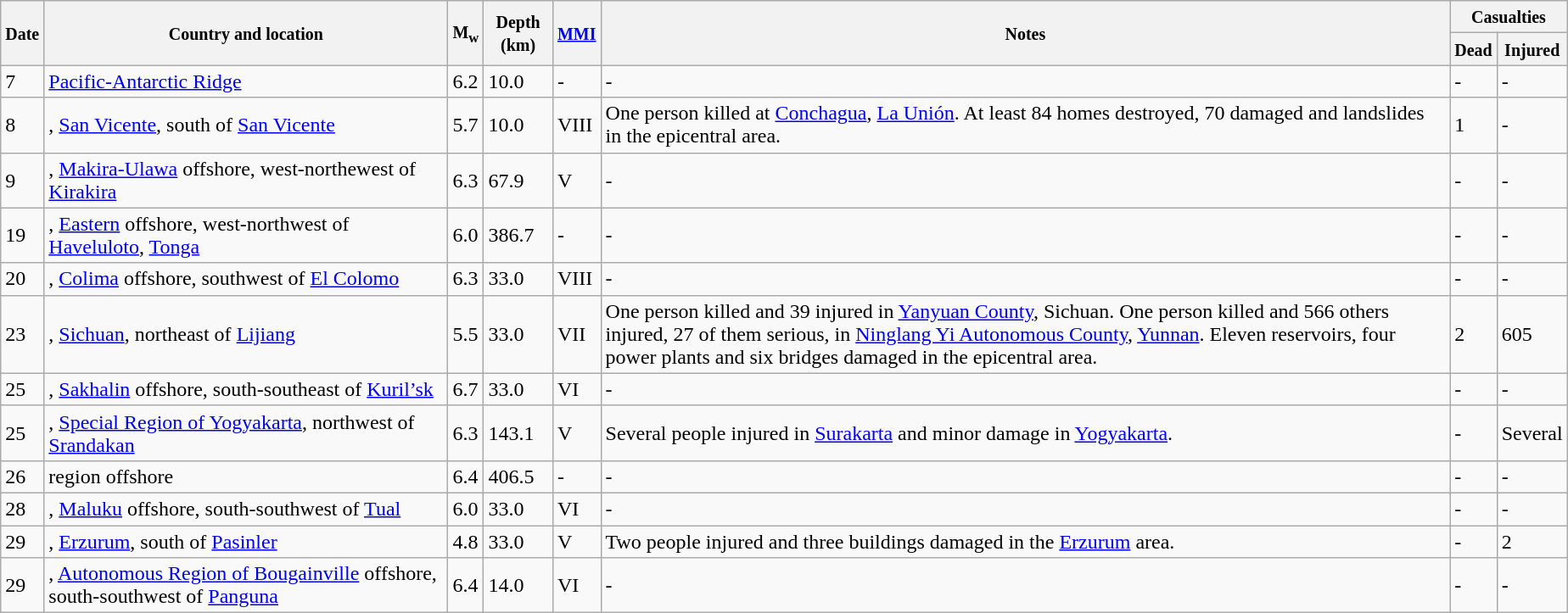<table class="wikitable sortable" style="border:1px black;  margin-left:1em;">
<tr>
<th rowspan="2"><small>Date</small></th>
<th rowspan="2" style="width: 310px"><small>Country and location</small></th>
<th rowspan="2"><small>M<sub>w</sub></small></th>
<th rowspan="2"><small>Depth (km)</small></th>
<th rowspan="2"><small><a href='#'>MMI</a></small></th>
<th rowspan="2" class="unsortable"><small>Notes</small></th>
<th colspan="2"><small>Casualties</small></th>
</tr>
<tr>
<th><small>Dead</small></th>
<th><small>Injured</small></th>
</tr>
<tr>
<td>7</td>
<td><a href='#'>Pacific-Antarctic Ridge</a></td>
<td>6.2</td>
<td>10.0</td>
<td>-</td>
<td>-</td>
<td>-</td>
<td>-</td>
</tr>
<tr>
<td>8</td>
<td>, <a href='#'>San Vicente</a>,  south of <a href='#'>San Vicente</a></td>
<td>5.7</td>
<td>10.0</td>
<td>VIII</td>
<td>One person killed at <a href='#'>Conchagua</a>, <a href='#'>La Unión</a>. At least 84 homes destroyed, 70 damaged and landslides in the epicentral area.</td>
<td>1</td>
<td>-</td>
</tr>
<tr>
<td>9</td>
<td>, <a href='#'>Makira-Ulawa</a> offshore,  west-northewest of <a href='#'>Kirakira</a></td>
<td>6.3</td>
<td>67.9</td>
<td>V</td>
<td>-</td>
<td>-</td>
<td>-</td>
</tr>
<tr>
<td>19</td>
<td>, <a href='#'>Eastern</a> offshore,  west-northwest of <a href='#'>Haveluloto</a>, <a href='#'>Tonga</a></td>
<td>6.0</td>
<td>386.7</td>
<td>-</td>
<td>-</td>
<td>-</td>
<td>-</td>
</tr>
<tr>
<td>20</td>
<td>, <a href='#'>Colima</a> offshore,  southwest of <a href='#'>El Colomo</a></td>
<td>6.3</td>
<td>33.0</td>
<td>VIII</td>
<td>-</td>
<td>-</td>
<td>-</td>
</tr>
<tr>
<td>23</td>
<td>, <a href='#'>Sichuan</a>,  northeast of <a href='#'>Lijiang</a></td>
<td>5.5</td>
<td>33.0</td>
<td>VII</td>
<td>One person killed and 39 injured in <a href='#'>Yanyuan County</a>, Sichuan. One person killed and 566 others injured, 27 of them serious, in <a href='#'>Ninglang Yi Autonomous County</a>, <a href='#'>Yunnan</a>. Eleven reservoirs, four power plants and six bridges damaged in the epicentral area.</td>
<td>2</td>
<td>605</td>
</tr>
<tr>
<td>25</td>
<td>, <a href='#'>Sakhalin</a> offshore,  south-southeast of <a href='#'>Kuril’sk</a></td>
<td>6.7</td>
<td>33.0</td>
<td>VI</td>
<td>-</td>
<td>-</td>
<td>-</td>
</tr>
<tr>
<td>25</td>
<td>, <a href='#'>Special Region of Yogyakarta</a>,  northwest of <a href='#'>Srandakan</a></td>
<td>6.3</td>
<td>143.1</td>
<td>V</td>
<td>Several people injured in <a href='#'>Surakarta</a> and minor damage in <a href='#'>Yogyakarta</a>.</td>
<td>-</td>
<td>Several</td>
</tr>
<tr>
<td>26</td>
<td> region offshore</td>
<td>6.4</td>
<td>406.5</td>
<td>-</td>
<td>-</td>
<td>-</td>
<td>-</td>
</tr>
<tr>
<td>28</td>
<td>, <a href='#'>Maluku</a> offshore,  south-southwest of <a href='#'>Tual</a></td>
<td>6.0</td>
<td>33.0</td>
<td>VI</td>
<td>-</td>
<td>-</td>
<td>-</td>
</tr>
<tr>
<td>29</td>
<td>, <a href='#'>Erzurum</a>,  south of <a href='#'>Pasinler</a></td>
<td>4.8</td>
<td>33.0</td>
<td>V</td>
<td>Two people injured and three buildings damaged in the <a href='#'>Erzurum</a> area.</td>
<td>-</td>
<td>2</td>
</tr>
<tr>
<td>29</td>
<td>, <a href='#'>Autonomous Region of Bougainville</a> offshore,  south-southwest of <a href='#'>Panguna</a></td>
<td>6.4</td>
<td>14.0</td>
<td>VI</td>
<td>-</td>
<td>-</td>
<td>-</td>
</tr>
<tr>
</tr>
</table>
